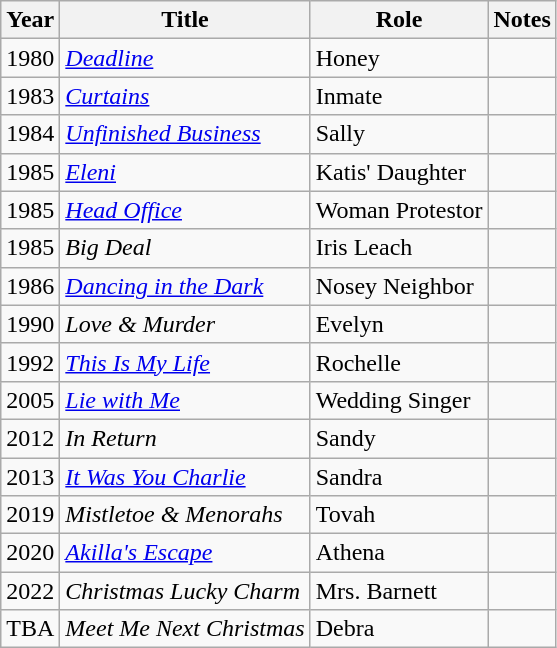<table class="wikitable sortable">
<tr>
<th>Year</th>
<th>Title</th>
<th>Role</th>
<th>Notes</th>
</tr>
<tr>
<td>1980</td>
<td><a href='#'><em>Deadline</em></a></td>
<td>Honey</td>
<td></td>
</tr>
<tr>
<td>1983</td>
<td><a href='#'><em>Curtains</em></a></td>
<td>Inmate</td>
<td></td>
</tr>
<tr>
<td>1984</td>
<td><a href='#'><em>Unfinished Business</em></a></td>
<td>Sally</td>
<td></td>
</tr>
<tr>
<td>1985</td>
<td><a href='#'><em>Eleni</em></a></td>
<td>Katis' Daughter</td>
<td></td>
</tr>
<tr>
<td>1985</td>
<td><em><a href='#'>Head Office</a></em></td>
<td>Woman Protestor</td>
<td></td>
</tr>
<tr>
<td>1985</td>
<td><em>Big Deal</em></td>
<td>Iris Leach</td>
<td></td>
</tr>
<tr>
<td>1986</td>
<td><a href='#'><em>Dancing in the Dark</em></a></td>
<td>Nosey Neighbor</td>
<td></td>
</tr>
<tr>
<td>1990</td>
<td><em>Love & Murder</em></td>
<td>Evelyn</td>
<td></td>
</tr>
<tr>
<td>1992</td>
<td><a href='#'><em>This Is My Life</em></a></td>
<td>Rochelle</td>
<td></td>
</tr>
<tr>
<td>2005</td>
<td><a href='#'><em>Lie with Me</em></a></td>
<td>Wedding Singer</td>
<td></td>
</tr>
<tr>
<td>2012</td>
<td><em>In Return</em></td>
<td>Sandy</td>
<td></td>
</tr>
<tr>
<td>2013</td>
<td><em><a href='#'>It Was You Charlie</a></em></td>
<td>Sandra</td>
<td></td>
</tr>
<tr>
<td>2019</td>
<td><em>Mistletoe & Menorahs</em></td>
<td>Tovah</td>
<td></td>
</tr>
<tr>
<td>2020</td>
<td><em><a href='#'>Akilla's Escape</a></em></td>
<td>Athena</td>
<td></td>
</tr>
<tr>
<td>2022</td>
<td><em>Christmas Lucky Charm</em></td>
<td>Mrs. Barnett</td>
<td></td>
</tr>
<tr>
<td>TBA</td>
<td><em>Meet Me Next Christmas</em></td>
<td>Debra</td>
<td></td>
</tr>
</table>
